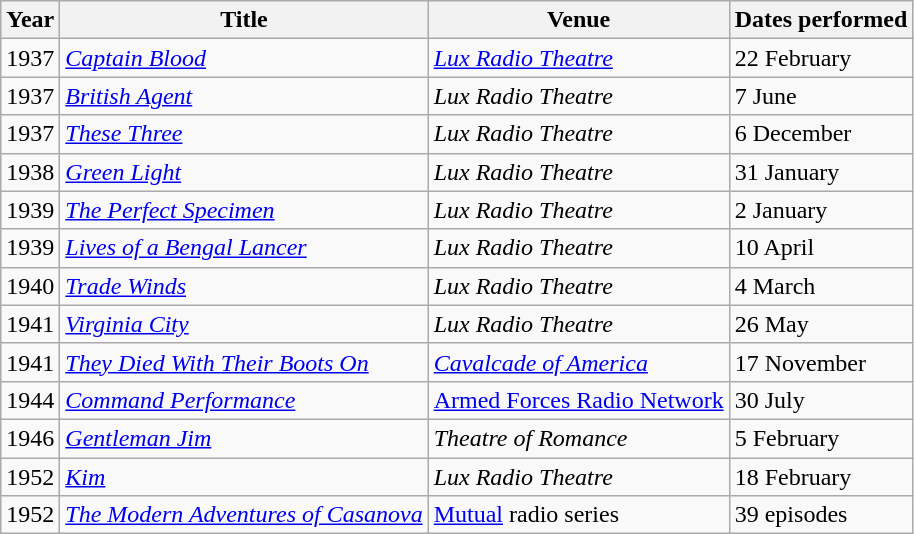<table class="wikitable sortable">
<tr>
<th>Year</th>
<th>Title</th>
<th>Venue</th>
<th class="unsortable">Dates performed</th>
</tr>
<tr>
<td>1937</td>
<td><em><a href='#'>Captain Blood</a></em></td>
<td><em><a href='#'>Lux Radio Theatre</a></em></td>
<td>22 February</td>
</tr>
<tr>
<td>1937</td>
<td><em><a href='#'>British Agent</a></em></td>
<td><em>Lux Radio Theatre</em></td>
<td>7 June</td>
</tr>
<tr>
<td>1937</td>
<td><em><a href='#'>These Three</a></em></td>
<td><em>Lux Radio Theatre</em></td>
<td>6 December</td>
</tr>
<tr>
<td>1938</td>
<td><em><a href='#'>Green Light</a></em></td>
<td><em>Lux Radio Theatre</em></td>
<td>31 January</td>
</tr>
<tr>
<td>1939</td>
<td><em><a href='#'>The Perfect Specimen</a></em></td>
<td><em>Lux Radio Theatre</em></td>
<td>2 January</td>
</tr>
<tr>
<td>1939</td>
<td><em><a href='#'>Lives of a Bengal Lancer</a></em></td>
<td><em>Lux Radio Theatre</em></td>
<td>10 April</td>
</tr>
<tr>
<td>1940</td>
<td><em><a href='#'>Trade Winds</a></em></td>
<td><em>Lux Radio Theatre</em></td>
<td>4 March</td>
</tr>
<tr>
<td>1941</td>
<td><em><a href='#'>Virginia City</a></em></td>
<td><em>Lux Radio Theatre</em></td>
<td>26 May</td>
</tr>
<tr>
<td>1941</td>
<td><em><a href='#'>They Died With Their Boots On</a></em></td>
<td><em><a href='#'>Cavalcade of America</a></em></td>
<td>17 November</td>
</tr>
<tr>
<td>1944</td>
<td><em><a href='#'>Command Performance</a></em></td>
<td><a href='#'>Armed Forces Radio Network</a></td>
<td>30 July</td>
</tr>
<tr>
<td>1946</td>
<td><em><a href='#'>Gentleman Jim</a></em></td>
<td><em>Theatre of Romance</em></td>
<td>5 February</td>
</tr>
<tr>
<td>1952</td>
<td><em><a href='#'>Kim</a></em></td>
<td><em>Lux Radio Theatre</em></td>
<td>18 February</td>
</tr>
<tr>
<td>1952</td>
<td><em><a href='#'>The Modern Adventures of Casanova</a></em></td>
<td><a href='#'>Mutual</a> radio series</td>
<td>39 episodes</td>
</tr>
</table>
